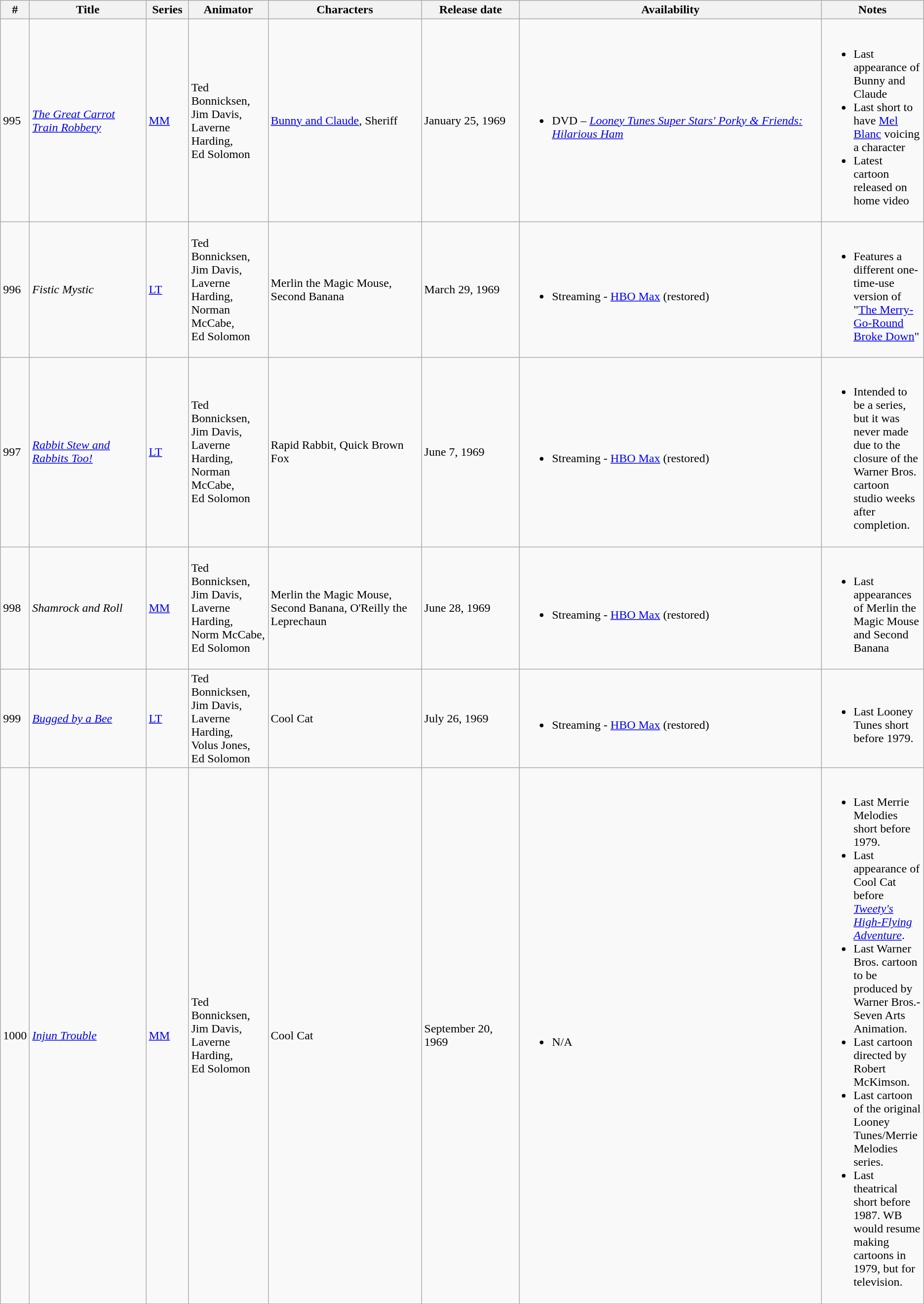<table class="wikitable sortable">
<tr>
<th scope="col" style="width: 5px;">#</th>
<th scope="col" style="width: 150px;">Title</th>
<th scope="col" style="width: 50px;">Series</th>
<th scope="col" style="width: 100px;">Animator</th>
<th scope="col" style="width: 200px;">Characters</th>
<th scope="col" style="width: 125px;">Release date</th>
<th scope="col" style="width: 400px;">Availability</th>
<th>Notes</th>
</tr>
<tr>
<td>995</td>
<td><em><a href='#'>The Great Carrot Train Robbery</a></em></td>
<td><a href='#'>MM</a></td>
<td>Ted Bonnicksen,<br>Jim Davis,<br>Laverne Harding,<br>Ed Solomon</td>
<td><a href='#'>Bunny and Claude</a>, Sheriff</td>
<td>January 25, 1969</td>
<td><br><ul><li>DVD – <em><a href='#'>Looney Tunes Super Stars' Porky & Friends: Hilarious Ham</a></em></li></ul></td>
<td><br><ul><li>Last appearance of Bunny and Claude</li><li>Last short to have <a href='#'>Mel Blanc</a> voicing a character</li><li>Latest cartoon released on home video</li></ul></td>
</tr>
<tr>
<td>996</td>
<td><em>Fistic Mystic</em></td>
<td><a href='#'>LT</a></td>
<td>Ted Bonnicksen,<br>Jim Davis,<br>Laverne Harding,<br>Norman McCabe,<br>Ed Solomon</td>
<td>Merlin the Magic Mouse, Second Banana</td>
<td>March 29, 1969</td>
<td><br><ul><li>Streaming - <a href='#'>HBO Max</a> (restored)</li></ul></td>
<td><br><ul><li>Features a different one-time-use version of "<a href='#'>The Merry-Go-Round Broke Down</a>"</li></ul></td>
</tr>
<tr>
<td>997</td>
<td><em><a href='#'>Rabbit Stew and Rabbits Too!</a></em></td>
<td><a href='#'>LT</a></td>
<td>Ted Bonnicksen,<br>Jim Davis,<br>Laverne Harding,<br>Norman McCabe,<br>Ed Solomon</td>
<td>Rapid Rabbit, Quick Brown Fox</td>
<td>June 7, 1969</td>
<td><br><ul><li>Streaming - <a href='#'>HBO Max</a> (restored)</li></ul></td>
<td><br><ul><li>Intended to be a series, but it was never made due to the closure of the Warner Bros. cartoon studio weeks after completion.</li></ul></td>
</tr>
<tr>
<td>998</td>
<td><em>Shamrock and Roll</em></td>
<td><a href='#'>MM</a></td>
<td>Ted Bonnicksen,<br>Jim Davis,<br>Laverne Harding,<br>Norm McCabe,<br>Ed Solomon</td>
<td>Merlin the Magic Mouse, Second Banana, O'Reilly the Leprechaun</td>
<td>June 28, 1969</td>
<td><br><ul><li>Streaming - <a href='#'>HBO Max</a> (restored)</li></ul></td>
<td><br><ul><li>Last appearances of Merlin the Magic Mouse and Second Banana</li></ul></td>
</tr>
<tr>
<td>999</td>
<td><em><a href='#'>Bugged by a Bee</a></em></td>
<td><a href='#'>LT</a></td>
<td>Ted Bonnicksen,<br>Jim Davis,<br>Laverne Harding,<br>Volus Jones,<br>Ed Solomon</td>
<td>Cool Cat</td>
<td>July 26, 1969</td>
<td><br><ul><li>Streaming - <a href='#'>HBO Max</a> (restored)</li></ul></td>
<td><br><ul><li>Last Looney Tunes short before 1979.</li></ul></td>
</tr>
<tr>
<td>1000</td>
<td><em><a href='#'>Injun Trouble</a></em></td>
<td><a href='#'>MM</a></td>
<td>Ted Bonnicksen,<br>Jim Davis,<br>Laverne Harding,<br>Ed Solomon</td>
<td>Cool Cat</td>
<td>September 20, 1969</td>
<td><br><ul><li>N/A</li></ul></td>
<td><br><ul><li>Last Merrie Melodies short before 1979.</li><li>Last appearance of Cool Cat before <em><a href='#'>Tweety's High-Flying Adventure</a></em>.</li><li>Last Warner Bros. cartoon to be produced by Warner Bros.-Seven Arts Animation.</li><li>Last cartoon directed by Robert McKimson.</li><li>Last cartoon of the original Looney Tunes/Merrie Melodies series.</li><li>Last theatrical short before 1987. WB would resume making cartoons in 1979, but for television.</li></ul></td>
</tr>
</table>
